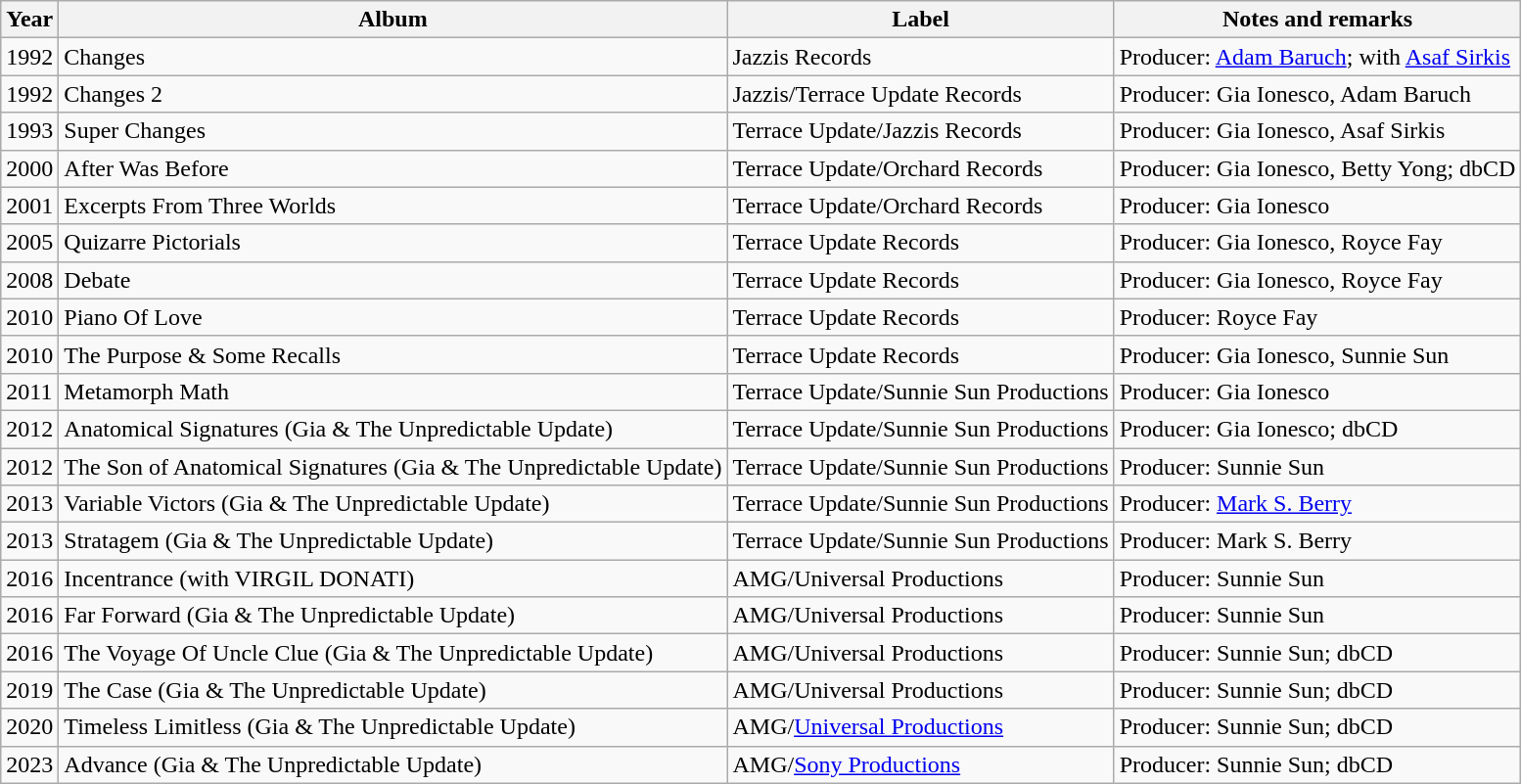<table class="wikitable">
<tr>
<th>Year</th>
<th>Album</th>
<th>Label</th>
<th>Notes and remarks</th>
</tr>
<tr>
<td>1992</td>
<td>Changes</td>
<td>Jazzis Records</td>
<td>Producer: <a href='#'>Adam Baruch</a>; with <a href='#'>Asaf Sirkis</a></td>
</tr>
<tr>
<td>1992</td>
<td>Changes 2</td>
<td>Jazzis/Terrace Update Records</td>
<td>Producer: Gia Ionesco, Adam Baruch</td>
</tr>
<tr>
<td>1993</td>
<td>Super Changes</td>
<td>Terrace Update/Jazzis Records</td>
<td>Producer: Gia Ionesco, Asaf Sirkis</td>
</tr>
<tr>
<td>2000</td>
<td>After Was Before</td>
<td>Terrace Update/Orchard Records</td>
<td>Producer: Gia Ionesco, Betty Yong; dbCD</td>
</tr>
<tr>
<td>2001</td>
<td>Excerpts From Three Worlds</td>
<td>Terrace Update/Orchard Records</td>
<td>Producer: Gia Ionesco</td>
</tr>
<tr>
<td>2005</td>
<td>Quizarre Pictorials</td>
<td>Terrace Update Records</td>
<td>Producer: Gia Ionesco, Royce Fay</td>
</tr>
<tr>
<td>2008</td>
<td>Debate</td>
<td>Terrace Update Records</td>
<td>Producer: Gia Ionesco, Royce Fay</td>
</tr>
<tr>
<td>2010</td>
<td>Piano Of Love</td>
<td>Terrace Update Records</td>
<td>Producer: Royce Fay</td>
</tr>
<tr>
<td>2010</td>
<td>The Purpose & Some Recalls</td>
<td>Terrace Update Records</td>
<td>Producer: Gia Ionesco, Sunnie Sun</td>
</tr>
<tr>
<td>2011</td>
<td>Metamorph Math</td>
<td>Terrace Update/Sunnie Sun Productions</td>
<td>Producer: Gia Ionesco</td>
</tr>
<tr>
<td>2012</td>
<td>Anatomical Signatures (Gia & The Unpredictable Update)</td>
<td>Terrace Update/Sunnie Sun Productions</td>
<td>Producer: Gia Ionesco; dbCD</td>
</tr>
<tr>
<td>2012</td>
<td>The Son of Anatomical Signatures (Gia & The Unpredictable Update)</td>
<td>Terrace Update/Sunnie Sun Productions</td>
<td>Producer: Sunnie Sun</td>
</tr>
<tr>
<td>2013</td>
<td>Variable Victors (Gia & The Unpredictable Update)</td>
<td>Terrace Update/Sunnie Sun Productions</td>
<td>Producer: <a href='#'>Mark S. Berry</a></td>
</tr>
<tr>
<td>2013</td>
<td>Stratagem (Gia & The Unpredictable Update)</td>
<td>Terrace Update/Sunnie Sun Productions</td>
<td>Producer: Mark S. Berry</td>
</tr>
<tr>
<td>2016</td>
<td>Incentrance (with VIRGIL DONATI)</td>
<td>AMG/Universal Productions</td>
<td>Producer: Sunnie Sun</td>
</tr>
<tr>
<td>2016</td>
<td>Far Forward (Gia & The Unpredictable Update)</td>
<td>AMG/Universal Productions</td>
<td>Producer: Sunnie Sun</td>
</tr>
<tr>
<td>2016</td>
<td>The Voyage Of Uncle Clue (Gia & The Unpredictable Update)</td>
<td>AMG/Universal Productions</td>
<td>Producer: Sunnie Sun;  dbCD</td>
</tr>
<tr>
<td>2019</td>
<td>The Case (Gia & The Unpredictable Update)</td>
<td>AMG/Universal Productions</td>
<td>Producer: Sunnie Sun;  dbCD</td>
</tr>
<tr>
<td>2020</td>
<td>Timeless Limitless (Gia & The Unpredictable Update)</td>
<td>AMG/<a href='#'>Universal Productions</a></td>
<td>Producer: Sunnie Sun;  dbCD</td>
</tr>
<tr>
<td>2023</td>
<td>Advance (Gia & The Unpredictable Update)</td>
<td>AMG/<a href='#'>Sony Productions</a></td>
<td>Producer: Sunnie Sun;  dbCD</td>
</tr>
</table>
